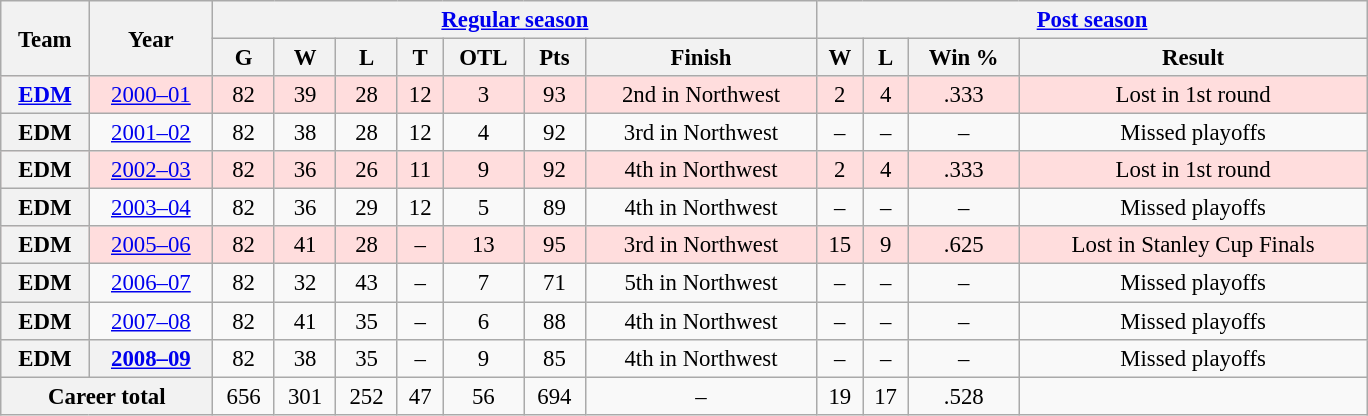<table class="wikitable" style="font-size: 95%; text-align:center; width:60em;">
<tr>
<th rowspan="2">Team</th>
<th rowspan="2">Year</th>
<th colspan="7"><a href='#'>Regular season</a></th>
<th colspan="4"><a href='#'>Post season</a></th>
</tr>
<tr>
<th>G</th>
<th>W</th>
<th>L</th>
<th>T</th>
<th>OTL</th>
<th>Pts</th>
<th>Finish</th>
<th>W</th>
<th>L</th>
<th>Win %</th>
<th>Result</th>
</tr>
<tr ! style="background:#fdd;">
<th><a href='#'>EDM</a></th>
<td><a href='#'>2000–01</a></td>
<td>82</td>
<td>39</td>
<td>28</td>
<td>12</td>
<td>3</td>
<td>93</td>
<td>2nd in Northwest</td>
<td>2</td>
<td>4</td>
<td>.333</td>
<td>Lost in 1st round</td>
</tr>
<tr>
<th>EDM</th>
<td><a href='#'>2001–02</a></td>
<td>82</td>
<td>38</td>
<td>28</td>
<td>12</td>
<td>4</td>
<td>92</td>
<td>3rd in Northwest</td>
<td>–</td>
<td>–</td>
<td>–</td>
<td>Missed playoffs</td>
</tr>
<tr ! style="background:#fdd;">
<th>EDM</th>
<td><a href='#'>2002–03</a></td>
<td>82</td>
<td>36</td>
<td>26</td>
<td>11</td>
<td>9</td>
<td>92</td>
<td>4th in Northwest</td>
<td>2</td>
<td>4</td>
<td>.333</td>
<td>Lost in 1st round</td>
</tr>
<tr>
<th>EDM</th>
<td><a href='#'>2003–04</a></td>
<td>82</td>
<td>36</td>
<td>29</td>
<td>12</td>
<td>5</td>
<td>89</td>
<td>4th in Northwest</td>
<td>–</td>
<td>–</td>
<td>–</td>
<td>Missed playoffs</td>
</tr>
<tr ! style="background:#fdd;">
<th>EDM</th>
<td><a href='#'>2005–06</a></td>
<td>82</td>
<td>41</td>
<td>28</td>
<td>–</td>
<td>13</td>
<td>95</td>
<td>3rd in Northwest</td>
<td>15</td>
<td>9</td>
<td>.625</td>
<td>Lost in Stanley Cup Finals</td>
</tr>
<tr>
<th>EDM</th>
<td><a href='#'>2006–07</a></td>
<td>82</td>
<td>32</td>
<td>43</td>
<td>–</td>
<td>7</td>
<td>71</td>
<td>5th in Northwest</td>
<td>–</td>
<td>–</td>
<td>–</td>
<td>Missed playoffs</td>
</tr>
<tr !>
<th>EDM</th>
<td><a href='#'>2007–08</a></td>
<td>82</td>
<td>41</td>
<td>35</td>
<td>–</td>
<td>6</td>
<td>88</td>
<td>4th in Northwest</td>
<td>–</td>
<td>–</td>
<td>–</td>
<td>Missed playoffs</td>
</tr>
<tr>
<th>EDM</th>
<th><a href='#'>2008–09</a></th>
<td>82</td>
<td>38</td>
<td>35</td>
<td>–</td>
<td>9</td>
<td>85</td>
<td>4th in Northwest</td>
<td>–</td>
<td>–</td>
<td>–</td>
<td>Missed playoffs</td>
</tr>
<tr>
<th colspan="2">Career total</th>
<td>656</td>
<td>301</td>
<td>252</td>
<td>47</td>
<td>56</td>
<td>694</td>
<td>–</td>
<td>19</td>
<td>17</td>
<td>.528</td>
<td></td>
</tr>
</table>
